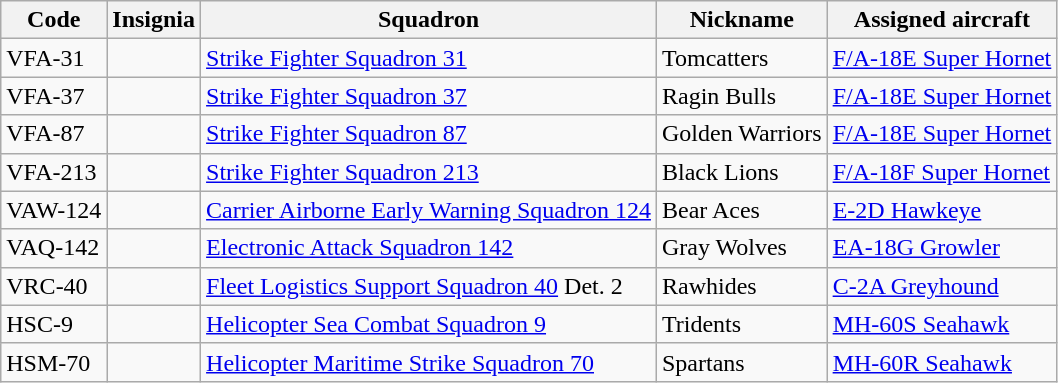<table class="wikitable sortable">
<tr ">
<th>Code</th>
<th>Insignia</th>
<th>Squadron</th>
<th>Nickname</th>
<th>Assigned aircraft</th>
</tr>
<tr>
<td>VFA-31</td>
<td></td>
<td><a href='#'>Strike Fighter Squadron 31</a></td>
<td>Tomcatters</td>
<td><a href='#'>F/A-18E Super Hornet</a></td>
</tr>
<tr>
<td>VFA-37</td>
<td></td>
<td><a href='#'>Strike Fighter Squadron 37</a></td>
<td>Ragin Bulls</td>
<td><a href='#'>F/A-18E Super Hornet</a></td>
</tr>
<tr>
<td>VFA-87</td>
<td></td>
<td><a href='#'>Strike Fighter Squadron 87</a></td>
<td>Golden Warriors</td>
<td><a href='#'>F/A-18E Super Hornet</a></td>
</tr>
<tr>
<td>VFA-213</td>
<td></td>
<td><a href='#'>Strike Fighter Squadron 213</a></td>
<td>Black Lions</td>
<td><a href='#'>F/A-18F Super Hornet</a></td>
</tr>
<tr>
<td>VAW-124</td>
<td></td>
<td><a href='#'>Carrier Airborne Early Warning Squadron 124</a></td>
<td>Bear Aces</td>
<td><a href='#'>E-2D Hawkeye</a></td>
</tr>
<tr>
<td>VAQ-142</td>
<td></td>
<td><a href='#'>Electronic Attack Squadron 142</a></td>
<td>Gray Wolves</td>
<td><a href='#'>EA-18G Growler</a></td>
</tr>
<tr>
<td>VRC-40</td>
<td></td>
<td><a href='#'>Fleet Logistics Support Squadron 40</a> Det. 2</td>
<td>Rawhides</td>
<td><a href='#'>C-2A Greyhound</a></td>
</tr>
<tr>
<td>HSC-9</td>
<td></td>
<td><a href='#'>Helicopter Sea Combat Squadron 9</a></td>
<td>Tridents</td>
<td><a href='#'>MH-60S Seahawk</a></td>
</tr>
<tr>
<td>HSM-70</td>
<td></td>
<td><a href='#'>Helicopter Maritime Strike Squadron 70</a></td>
<td>Spartans</td>
<td><a href='#'>MH-60R Seahawk</a></td>
</tr>
</table>
